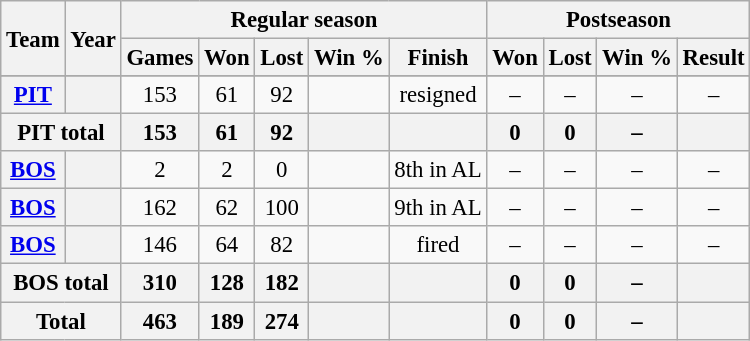<table class="wikitable" style="font-size: 95%; text-align:center;">
<tr>
<th rowspan="2">Team</th>
<th rowspan="2">Year</th>
<th colspan="5">Regular season</th>
<th colspan="4">Postseason</th>
</tr>
<tr>
<th>Games</th>
<th>Won</th>
<th>Lost</th>
<th>Win %</th>
<th>Finish</th>
<th>Won</th>
<th>Lost</th>
<th>Win %</th>
<th>Result</th>
</tr>
<tr>
</tr>
<tr>
<th><a href='#'>PIT</a></th>
<th></th>
<td>153</td>
<td>61</td>
<td>92</td>
<td></td>
<td>resigned</td>
<td>–</td>
<td>–</td>
<td>–</td>
<td>–</td>
</tr>
<tr>
<th colspan="2">PIT total</th>
<th>153</th>
<th>61</th>
<th>92</th>
<th></th>
<th></th>
<th>0</th>
<th>0</th>
<th>–</th>
<th></th>
</tr>
<tr>
<th><a href='#'>BOS</a></th>
<th></th>
<td>2</td>
<td>2</td>
<td>0</td>
<td></td>
<td>8th in AL</td>
<td>–</td>
<td>–</td>
<td>–</td>
<td>–</td>
</tr>
<tr>
<th><a href='#'>BOS</a></th>
<th></th>
<td>162</td>
<td>62</td>
<td>100</td>
<td></td>
<td>9th in AL</td>
<td>–</td>
<td>–</td>
<td>–</td>
<td>–</td>
</tr>
<tr>
<th><a href='#'>BOS</a></th>
<th></th>
<td>146</td>
<td>64</td>
<td>82</td>
<td></td>
<td>fired</td>
<td>–</td>
<td>–</td>
<td>–</td>
<td>–</td>
</tr>
<tr>
<th colspan="2">BOS total</th>
<th>310</th>
<th>128</th>
<th>182</th>
<th></th>
<th></th>
<th>0</th>
<th>0</th>
<th>–</th>
<th></th>
</tr>
<tr>
<th colspan="2">Total</th>
<th>463</th>
<th>189</th>
<th>274</th>
<th></th>
<th></th>
<th>0</th>
<th>0</th>
<th>–</th>
<th></th>
</tr>
</table>
